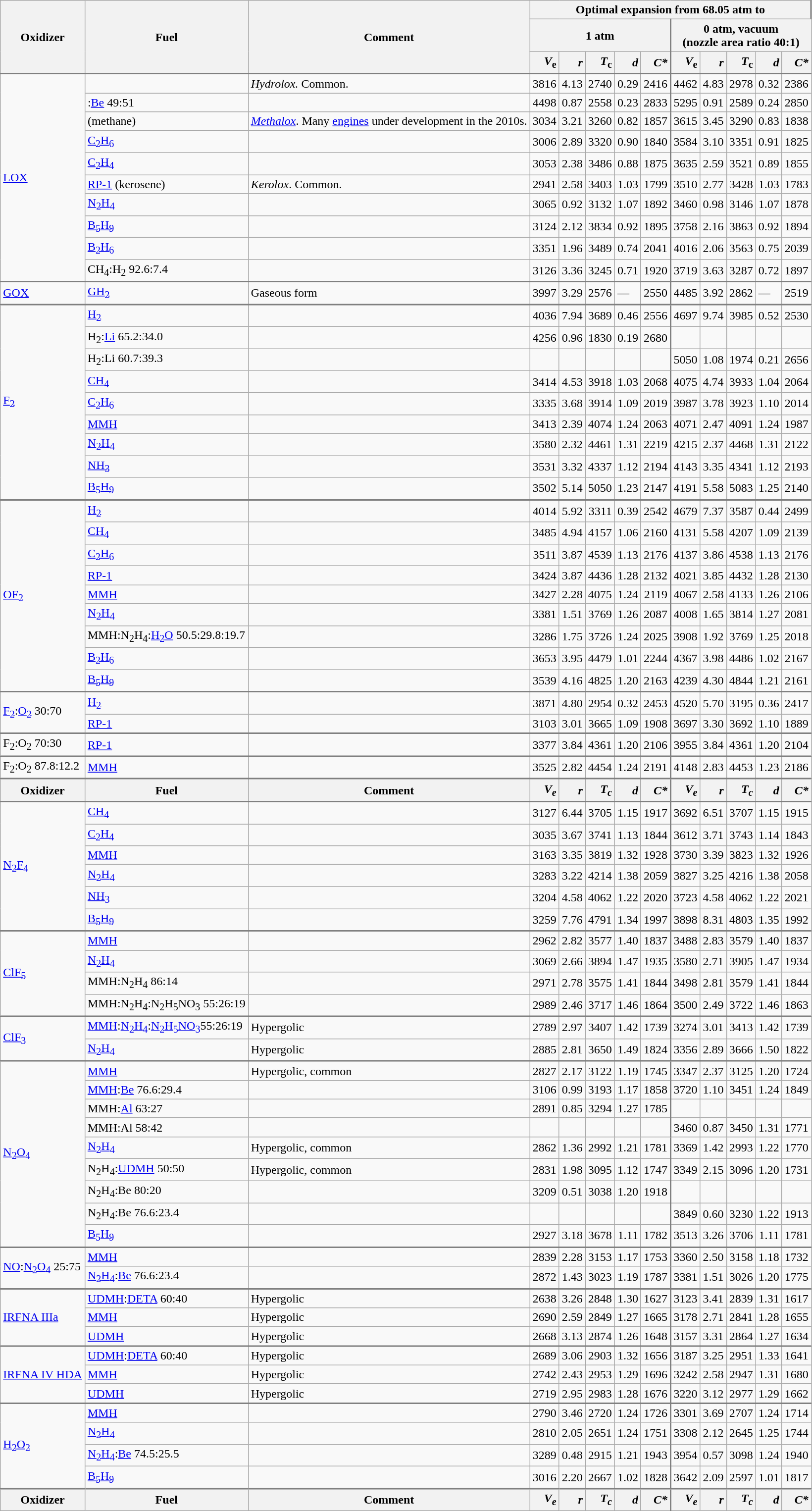<table class="wikitable" style="text-align:right;">
<tr>
<th rowspan=3>Oxidizer</th>
<th rowspan=3>Fuel</th>
<th rowspan=3>Comment</th>
<th colspan=10 style="border-right:2px solid grey;">Optimal expansion from 68.05 atm to</th>
</tr>
<tr>
<th colspan=5 style="border-right:2px solid grey;">1 atm</th>
<th colspan=5>0 atm, vacuum <br>(nozzle area ratio 40:1)</th>
</tr>
<tr style="border-bottom:2px solid grey;">
<th style="text-align:right;"><em>V</em><sub>e</sub></th>
<th style="text-align:right;"><em>r</em></th>
<th style="text-align:right;"><em>T</em><sub>c</sub></th>
<th style="text-align:right;"><em>d</em></th>
<th style="border-right:2px solid grey; text-align:right;"><em>C*</em></th>
<th style="text-align:right;"><em>V</em><sub>e</sub></th>
<th style="text-align:right;"><em>r</em></th>
<th style="text-align:right;"><em>T</em><sub>c</sub></th>
<th style="text-align:right;"><em>d</em></th>
<th style="text-align:right;"><em>C*</em></th>
</tr>
<tr>
<td style="text-align:left;" rowspan=10><a href='#'>LOX</a></td>
<td style="text-align:left;"><a href='#'></a></td>
<td style="text-align:left;"><em>Hydrolox.</em> Common.</td>
<td>3816</td>
<td>4.13</td>
<td>2740</td>
<td>0.29</td>
<td style="border-right:2px solid grey;">2416</td>
<td>4462</td>
<td>4.83</td>
<td>2978</td>
<td>0.32</td>
<td>2386</td>
</tr>
<tr>
<td style="text-align:left;">:<a href='#'>Be</a> 49:51</td>
<td></td>
<td>4498</td>
<td>0.87</td>
<td>2558</td>
<td>0.23</td>
<td style="border-right:2px solid grey;">2833</td>
<td>5295</td>
<td>0.91</td>
<td>2589</td>
<td>0.24</td>
<td>2850</td>
</tr>
<tr>
<td style="text-align:left;"><a href='#'></a> (methane)</td>
<td style="text-align:left;"><em><a href='#'>Methalox</a></em>. Many <a href='#'>engines</a> under development in the 2010s.</td>
<td>3034</td>
<td>3.21</td>
<td>3260</td>
<td>0.82</td>
<td style="border-right:2px solid grey;">1857</td>
<td>3615</td>
<td>3.45</td>
<td>3290</td>
<td>0.83</td>
<td>1838</td>
</tr>
<tr>
<td style="text-align:left;"><a href='#'>C<sub>2</sub>H<sub>6</sub></a></td>
<td></td>
<td>3006</td>
<td>2.89</td>
<td>3320</td>
<td>0.90</td>
<td style="border-right:2px solid grey;">1840</td>
<td>3584</td>
<td>3.10</td>
<td>3351</td>
<td>0.91</td>
<td>1825</td>
</tr>
<tr>
<td style="text-align:left;"><a href='#'>C<sub>2</sub>H<sub>4</sub></a></td>
<td></td>
<td>3053</td>
<td>2.38</td>
<td>3486</td>
<td>0.88</td>
<td style="border-right:2px solid grey;">1875</td>
<td>3635</td>
<td>2.59</td>
<td>3521</td>
<td>0.89</td>
<td>1855</td>
</tr>
<tr>
<td style="text-align:left;"><a href='#'>RP-1</a> (kerosene)</td>
<td style="text-align:left;"><em>Kerolox</em>. Common.</td>
<td>2941</td>
<td>2.58</td>
<td>3403</td>
<td>1.03</td>
<td style="border-right:2px solid grey;">1799</td>
<td>3510</td>
<td>2.77</td>
<td>3428</td>
<td>1.03</td>
<td>1783</td>
</tr>
<tr>
<td style="text-align:left;"><a href='#'>N<sub>2</sub>H<sub>4</sub></a></td>
<td></td>
<td>3065</td>
<td>0.92</td>
<td>3132</td>
<td>1.07</td>
<td style="border-right:2px solid grey;">1892</td>
<td>3460</td>
<td>0.98</td>
<td>3146</td>
<td>1.07</td>
<td>1878</td>
</tr>
<tr>
<td style="text-align:left;"><a href='#'>B<sub>5</sub>H<sub>9</sub></a></td>
<td></td>
<td>3124</td>
<td>2.12</td>
<td>3834</td>
<td>0.92</td>
<td style="border-right:2px solid grey;">1895</td>
<td>3758</td>
<td>2.16</td>
<td>3863</td>
<td>0.92</td>
<td>1894</td>
</tr>
<tr>
<td style="text-align:left;"><a href='#'>B<sub>2</sub>H<sub>6</sub></a></td>
<td></td>
<td>3351</td>
<td>1.96</td>
<td>3489</td>
<td>0.74</td>
<td style="border-right:2px solid grey;">2041</td>
<td>4016</td>
<td>2.06</td>
<td>3563</td>
<td>0.75</td>
<td>2039</td>
</tr>
<tr style="border-bottom:2px solid grey;">
<td style="text-align:left;">CH<sub>4</sub>:H<sub>2</sub> 92.6:7.4</td>
<td></td>
<td>3126</td>
<td>3.36</td>
<td>3245</td>
<td>0.71</td>
<td style="border-right:2px solid grey;">1920</td>
<td>3719</td>
<td>3.63</td>
<td>3287</td>
<td>0.72</td>
<td>1897</td>
</tr>
<tr style="border-bottom:2px solid grey;">
<td style="text-align:left;"><a href='#'>GOX</a></td>
<td style="text-align:left;"><a href='#'>GH<sub>2</sub></a></td>
<td style="text-align:left;">Gaseous form</td>
<td>3997</td>
<td>3.29</td>
<td>2576</td>
<td align="left">—</td>
<td style="border-right:2px solid grey;">2550</td>
<td>4485</td>
<td>3.92</td>
<td>2862</td>
<td align="left">—</td>
<td>2519</td>
</tr>
<tr>
<td style="text-align:left;" rowspan=9><a href='#'>F<sub>2</sub></a></td>
<td style="text-align:left;"><a href='#'>H<sub>2</sub></a></td>
<td></td>
<td>4036</td>
<td>7.94</td>
<td>3689</td>
<td>0.46</td>
<td style="border-right:2px solid grey;">2556</td>
<td>4697</td>
<td>9.74</td>
<td>3985</td>
<td>0.52</td>
<td>2530</td>
</tr>
<tr>
<td style="text-align:left;">H<sub>2</sub>:<a href='#'>Li</a> 65.2:34.0</td>
<td></td>
<td>4256</td>
<td>0.96</td>
<td>1830</td>
<td>0.19</td>
<td style="border-right:2px solid grey;">2680</td>
<td></td>
<td></td>
<td></td>
<td></td>
<td></td>
</tr>
<tr>
<td style="text-align:left;">H<sub>2</sub>:Li 60.7:39.3</td>
<td></td>
<td></td>
<td></td>
<td></td>
<td></td>
<td style="border-right:2px solid grey;"></td>
<td>5050</td>
<td>1.08</td>
<td>1974</td>
<td>0.21</td>
<td>2656</td>
</tr>
<tr>
<td style="text-align:left;"><a href='#'>CH<sub>4</sub></a></td>
<td></td>
<td>3414</td>
<td>4.53</td>
<td>3918</td>
<td>1.03</td>
<td style="border-right:2px solid grey;">2068</td>
<td>4075</td>
<td>4.74</td>
<td>3933</td>
<td>1.04</td>
<td>2064</td>
</tr>
<tr>
<td style="text-align:left;"><a href='#'>C<sub>2</sub>H<sub>6</sub></a></td>
<td></td>
<td>3335</td>
<td>3.68</td>
<td>3914</td>
<td>1.09</td>
<td style="border-right:2px solid grey;">2019</td>
<td>3987</td>
<td>3.78</td>
<td>3923</td>
<td>1.10</td>
<td>2014</td>
</tr>
<tr>
<td style="text-align:left;"><a href='#'>MMH</a></td>
<td></td>
<td>3413</td>
<td>2.39</td>
<td>4074</td>
<td>1.24</td>
<td style="border-right:2px solid grey;">2063</td>
<td>4071</td>
<td>2.47</td>
<td>4091</td>
<td>1.24</td>
<td>1987</td>
</tr>
<tr>
<td style="text-align:left;"><a href='#'>N<sub>2</sub>H<sub>4</sub></a></td>
<td></td>
<td>3580</td>
<td>2.32</td>
<td>4461</td>
<td>1.31</td>
<td style="border-right:2px solid grey;">2219</td>
<td>4215</td>
<td>2.37</td>
<td>4468</td>
<td>1.31</td>
<td>2122</td>
</tr>
<tr>
<td style="text-align:left;"><a href='#'>NH<sub>3</sub></a></td>
<td></td>
<td>3531</td>
<td>3.32</td>
<td>4337</td>
<td>1.12</td>
<td style="border-right:2px solid grey;">2194</td>
<td>4143</td>
<td>3.35</td>
<td>4341</td>
<td>1.12</td>
<td>2193</td>
</tr>
<tr style="border-bottom:2px solid grey;">
<td style="text-align:left;"><a href='#'>B<sub>5</sub>H<sub>9</sub></a></td>
<td></td>
<td>3502</td>
<td>5.14</td>
<td>5050</td>
<td>1.23</td>
<td style="border-right:2px solid grey;">2147</td>
<td>4191</td>
<td>5.58</td>
<td>5083</td>
<td>1.25</td>
<td>2140</td>
</tr>
<tr>
<td style="text-align:left;" rowspan=9><a href='#'>OF<sub>2</sub></a></td>
<td style="text-align:left;"><a href='#'>H<sub>2</sub></a></td>
<td></td>
<td>4014</td>
<td>5.92</td>
<td>3311</td>
<td>0.39</td>
<td style="border-right:2px solid grey;">2542</td>
<td>4679</td>
<td>7.37</td>
<td>3587</td>
<td>0.44</td>
<td>2499</td>
</tr>
<tr>
<td style="text-align:left;"><a href='#'>CH<sub>4</sub></a></td>
<td></td>
<td>3485</td>
<td>4.94</td>
<td>4157</td>
<td>1.06</td>
<td style="border-right:2px solid grey;">2160</td>
<td>4131</td>
<td>5.58</td>
<td>4207</td>
<td>1.09</td>
<td>2139</td>
</tr>
<tr>
<td style="text-align:left;"><a href='#'>C<sub>2</sub>H<sub>6</sub></a></td>
<td></td>
<td>3511</td>
<td>3.87</td>
<td>4539</td>
<td>1.13</td>
<td style="border-right:2px solid grey;">2176</td>
<td>4137</td>
<td>3.86</td>
<td>4538</td>
<td>1.13</td>
<td>2176</td>
</tr>
<tr>
<td style="text-align:left;"><a href='#'>RP-1</a></td>
<td></td>
<td>3424</td>
<td>3.87</td>
<td>4436</td>
<td>1.28</td>
<td style="border-right:2px solid grey;">2132</td>
<td>4021</td>
<td>3.85</td>
<td>4432</td>
<td>1.28</td>
<td>2130</td>
</tr>
<tr>
<td style="text-align:left;"><a href='#'>MMH</a></td>
<td></td>
<td>3427</td>
<td>2.28</td>
<td>4075</td>
<td>1.24</td>
<td style="border-right:2px solid grey;">2119</td>
<td>4067</td>
<td>2.58</td>
<td>4133</td>
<td>1.26</td>
<td>2106</td>
</tr>
<tr>
<td style="text-align:left;"><a href='#'>N<sub>2</sub>H<sub>4</sub></a></td>
<td></td>
<td>3381</td>
<td>1.51</td>
<td>3769</td>
<td>1.26</td>
<td style="border-right:2px solid grey;">2087</td>
<td>4008</td>
<td>1.65</td>
<td>3814</td>
<td>1.27</td>
<td>2081</td>
</tr>
<tr>
<td style="text-align:left;">MMH:N<sub>2</sub>H<sub>4</sub>:<a href='#'>H<sub>2</sub>O</a> 50.5:29.8:19.7</td>
<td></td>
<td>3286</td>
<td>1.75</td>
<td>3726</td>
<td>1.24</td>
<td style="border-right:2px solid grey;">2025</td>
<td>3908</td>
<td>1.92</td>
<td>3769</td>
<td>1.25</td>
<td>2018</td>
</tr>
<tr>
<td style="text-align:left;"><a href='#'>B<sub>2</sub>H<sub>6</sub></a></td>
<td></td>
<td>3653</td>
<td>3.95</td>
<td>4479</td>
<td>1.01</td>
<td style="border-right:2px solid grey;">2244</td>
<td>4367</td>
<td>3.98</td>
<td>4486</td>
<td>1.02</td>
<td>2167</td>
</tr>
<tr style="border-bottom:2px solid grey;">
<td style="text-align:left;"><a href='#'>B<sub>5</sub>H<sub>9</sub></a></td>
<td></td>
<td>3539</td>
<td>4.16</td>
<td>4825</td>
<td>1.20</td>
<td style="border-right:2px solid grey;">2163</td>
<td>4239</td>
<td>4.30</td>
<td>4844</td>
<td>1.21</td>
<td>2161</td>
</tr>
<tr>
<td style="text-align:left;" rowspan=2><a href='#'>F<sub>2</sub></a>:<a href='#'>O<sub>2</sub></a> 30:70</td>
<td style="text-align:left;"><a href='#'>H<sub>2</sub></a></td>
<td></td>
<td>3871</td>
<td>4.80</td>
<td>2954</td>
<td>0.32</td>
<td style="border-right:2px solid grey;">2453</td>
<td>4520</td>
<td>5.70</td>
<td>3195</td>
<td>0.36</td>
<td>2417</td>
</tr>
<tr style="border-bottom:2px solid grey;">
<td style="text-align:left;"><a href='#'>RP-1</a></td>
<td></td>
<td>3103</td>
<td>3.01</td>
<td>3665</td>
<td>1.09</td>
<td style="border-right:2px solid grey;">1908</td>
<td>3697</td>
<td>3.30</td>
<td>3692</td>
<td>1.10</td>
<td>1889</td>
</tr>
<tr style="border-bottom:2px solid grey;">
<td style="text-align:left;">F<sub>2</sub>:O<sub>2</sub> 70:30</td>
<td style="text-align:left;"><a href='#'>RP-1</a></td>
<td></td>
<td>3377</td>
<td>3.84</td>
<td>4361</td>
<td>1.20</td>
<td style="border-right:2px solid grey;">2106</td>
<td>3955</td>
<td>3.84</td>
<td>4361</td>
<td>1.20</td>
<td>2104</td>
</tr>
<tr style="border-bottom:2px solid grey;">
<td style="text-align:left;">F<sub>2</sub>:O<sub>2</sub> 87.8:12.2</td>
<td style="text-align:left;"><a href='#'>MMH</a></td>
<td></td>
<td>3525</td>
<td>2.82</td>
<td>4454</td>
<td>1.24</td>
<td style="border-right:2px solid grey;">2191</td>
<td>4148</td>
<td>2.83</td>
<td>4453</td>
<td>1.23</td>
<td>2186</td>
</tr>
<tr style="border-bottom:2px solid grey;">
<th>Oxidizer</th>
<th>Fuel</th>
<th>Comment</th>
<th style="text-align:right;"><em>V<sub>e</sub></em></th>
<th style="text-align:right;"><em>r</em></th>
<th style="text-align:right;"><em>T<sub>c</sub></em></th>
<th style="text-align:right;"><em>d</em></th>
<th style="border-right:2px solid grey; text-align:right;"><em>C*</em></th>
<th style="text-align:right;"><em>V<sub>e</sub></em></th>
<th style="text-align:right;"><em>r</em></th>
<th style="text-align:right;"><em>T<sub>c</sub></em></th>
<th style="text-align:right;"><em>d</em></th>
<th style="text-align:right;"><em>C*</em></th>
</tr>
<tr>
<td rowspan=6 style="text-align:left;"><a href='#'>N<sub>2</sub>F<sub>4</sub></a></td>
<td style="text-align:left;"><a href='#'>CH<sub>4</sub></a></td>
<td></td>
<td>3127</td>
<td>6.44</td>
<td>3705</td>
<td>1.15</td>
<td style="border-right:2px solid grey;">1917</td>
<td>3692</td>
<td>6.51</td>
<td>3707</td>
<td>1.15</td>
<td>1915</td>
</tr>
<tr>
<td style="text-align:left;"><a href='#'>C<sub>2</sub>H<sub>4</sub></a></td>
<td></td>
<td>3035</td>
<td>3.67</td>
<td>3741</td>
<td>1.13</td>
<td style="border-right:2px solid grey;">1844</td>
<td>3612</td>
<td>3.71</td>
<td>3743</td>
<td>1.14</td>
<td>1843</td>
</tr>
<tr>
<td style="text-align:left;"><a href='#'>MMH</a></td>
<td></td>
<td>3163</td>
<td>3.35</td>
<td>3819</td>
<td>1.32</td>
<td style="border-right:2px solid grey;">1928</td>
<td>3730</td>
<td>3.39</td>
<td>3823</td>
<td>1.32</td>
<td>1926</td>
</tr>
<tr>
<td style="text-align:left;"><a href='#'>N<sub>2</sub>H<sub>4</sub></a></td>
<td></td>
<td>3283</td>
<td>3.22</td>
<td>4214</td>
<td>1.38</td>
<td style="border-right:2px solid grey;">2059</td>
<td>3827</td>
<td>3.25</td>
<td>4216</td>
<td>1.38</td>
<td>2058</td>
</tr>
<tr>
<td style="text-align:left;"><a href='#'>NH<sub>3</sub></a></td>
<td></td>
<td>3204</td>
<td>4.58</td>
<td>4062</td>
<td>1.22</td>
<td style="border-right:2px solid grey;">2020</td>
<td>3723</td>
<td>4.58</td>
<td>4062</td>
<td>1.22</td>
<td>2021</td>
</tr>
<tr style="border-bottom:2px solid grey;">
<td style="text-align:left;"><a href='#'>B<sub>5</sub>H<sub>9</sub></a></td>
<td></td>
<td>3259</td>
<td>7.76</td>
<td>4791</td>
<td>1.34</td>
<td style="border-right:2px solid grey;">1997</td>
<td>3898</td>
<td>8.31</td>
<td>4803</td>
<td>1.35</td>
<td>1992</td>
</tr>
<tr>
<td style="text-align:left;" rowspan=4><a href='#'>ClF<sub>5</sub></a></td>
<td style="text-align:left;"><a href='#'>MMH</a></td>
<td></td>
<td>2962</td>
<td>2.82</td>
<td>3577</td>
<td>1.40</td>
<td style="border-right:2px solid grey;">1837</td>
<td>3488</td>
<td>2.83</td>
<td>3579</td>
<td>1.40</td>
<td>1837</td>
</tr>
<tr>
<td style="text-align:left;"><a href='#'>N<sub>2</sub>H<sub>4</sub></a></td>
<td></td>
<td>3069</td>
<td>2.66</td>
<td>3894</td>
<td>1.47</td>
<td style="border-right:2px solid grey;">1935</td>
<td>3580</td>
<td>2.71</td>
<td>3905</td>
<td>1.47</td>
<td>1934</td>
</tr>
<tr>
<td style="text-align:left;">MMH:N<sub>2</sub>H<sub>4</sub> 86:14</td>
<td></td>
<td>2971</td>
<td>2.78</td>
<td>3575</td>
<td>1.41</td>
<td style="border-right:2px solid grey;">1844</td>
<td>3498</td>
<td>2.81</td>
<td>3579</td>
<td>1.41</td>
<td>1844</td>
</tr>
<tr style="border-bottom:2px solid grey;">
<td style="text-align:left;">MMH:N<sub>2</sub>H<sub>4</sub>:N<sub>2</sub>H<sub>5</sub>NO<sub>3</sub> 55:26:19</td>
<td></td>
<td>2989</td>
<td>2.46</td>
<td>3717</td>
<td>1.46</td>
<td style="border-right:2px solid grey;">1864</td>
<td>3500</td>
<td>2.49</td>
<td>3722</td>
<td>1.46</td>
<td>1863</td>
</tr>
<tr>
<td style="text-align:left;" rowspan=2><a href='#'>ClF<sub>3</sub></a></td>
<td style="text-align:left;"><a href='#'>MMH</a>:<a href='#'>N<sub>2</sub>H<sub>4</sub></a>:<a href='#'>N<sub>2</sub>H<sub>5</sub>NO<sub>3</sub></a>55:26:19</td>
<td style="text-align:left;">Hypergolic</td>
<td>2789</td>
<td>2.97</td>
<td>3407</td>
<td>1.42</td>
<td style="border-right:2px solid grey;">1739</td>
<td>3274</td>
<td>3.01</td>
<td>3413</td>
<td>1.42</td>
<td>1739</td>
</tr>
<tr style="border-bottom:2px solid grey;">
<td style="text-align:left;"><a href='#'>N<sub>2</sub>H<sub>4</sub></a></td>
<td style="text-align:left;">Hypergolic</td>
<td>2885</td>
<td>2.81</td>
<td>3650</td>
<td>1.49</td>
<td style="border-right:2px solid grey;">1824</td>
<td>3356</td>
<td>2.89</td>
<td>3666</td>
<td>1.50</td>
<td>1822</td>
</tr>
<tr>
<td style="text-align:left;" rowspan=9><a href='#'>N<sub>2</sub>O<sub>4</sub></a></td>
<td style="text-align:left;"><a href='#'>MMH</a></td>
<td style="text-align:left;">Hypergolic, common</td>
<td>2827</td>
<td>2.17</td>
<td>3122</td>
<td>1.19</td>
<td style="border-right:2px solid grey;">1745</td>
<td>3347</td>
<td>2.37</td>
<td>3125</td>
<td>1.20</td>
<td>1724</td>
</tr>
<tr>
<td style="text-align:left;"><a href='#'>MMH</a>:<a href='#'>Be</a> 76.6:29.4</td>
<td></td>
<td>3106</td>
<td>0.99</td>
<td>3193</td>
<td>1.17</td>
<td style="border-right:2px solid grey;">1858</td>
<td>3720</td>
<td>1.10</td>
<td>3451</td>
<td>1.24</td>
<td>1849</td>
</tr>
<tr>
<td style="text-align:left;">MMH:<a href='#'>Al</a> 63:27</td>
<td></td>
<td>2891</td>
<td>0.85</td>
<td>3294</td>
<td>1.27</td>
<td style="border-right:2px solid grey;">1785</td>
<td></td>
<td></td>
<td></td>
<td></td>
<td></td>
</tr>
<tr>
<td style="text-align:left;">MMH:Al 58:42</td>
<td></td>
<td></td>
<td></td>
<td></td>
<td></td>
<td style="border-right:2px solid grey;"></td>
<td>3460</td>
<td>0.87</td>
<td>3450</td>
<td>1.31</td>
<td>1771</td>
</tr>
<tr>
<td style="text-align:left;"><a href='#'>N<sub>2</sub>H<sub>4</sub></a></td>
<td style="text-align:left;">Hypergolic, common</td>
<td>2862</td>
<td>1.36</td>
<td>2992</td>
<td>1.21</td>
<td style="border-right:2px solid grey;">1781</td>
<td>3369</td>
<td>1.42</td>
<td>2993</td>
<td>1.22</td>
<td>1770</td>
</tr>
<tr>
<td style="text-align:left;">N<sub>2</sub>H<sub>4</sub>:<a href='#'>UDMH</a> 50:50</td>
<td style="text-align:left;">Hypergolic, common</td>
<td>2831</td>
<td>1.98</td>
<td>3095</td>
<td>1.12</td>
<td style="border-right:2px solid grey;">1747</td>
<td>3349</td>
<td>2.15</td>
<td>3096</td>
<td>1.20</td>
<td>1731</td>
</tr>
<tr>
<td style="text-align:left;">N<sub>2</sub>H<sub>4</sub>:Be 80:20</td>
<td></td>
<td>3209</td>
<td>0.51</td>
<td>3038</td>
<td>1.20</td>
<td style="border-right:2px solid grey;">1918</td>
<td></td>
<td></td>
<td></td>
<td></td>
<td></td>
</tr>
<tr>
<td style="text-align:left;">N<sub>2</sub>H<sub>4</sub>:Be 76.6:23.4</td>
<td></td>
<td></td>
<td></td>
<td></td>
<td></td>
<td style="border-right:2px solid grey;"></td>
<td>3849</td>
<td>0.60</td>
<td>3230</td>
<td>1.22</td>
<td>1913</td>
</tr>
<tr style="border-bottom:2px solid grey;">
<td style="text-align:left;"><a href='#'>B<sub>5</sub>H<sub>9</sub></a></td>
<td></td>
<td>2927</td>
<td>3.18</td>
<td>3678</td>
<td>1.11</td>
<td style="border-right:2px solid grey;">1782</td>
<td>3513</td>
<td>3.26</td>
<td>3706</td>
<td>1.11</td>
<td>1781</td>
</tr>
<tr>
<td style="text-align:left;" rowspan=2><a href='#'>NO</a>:<a href='#'>N<sub>2</sub>O<sub>4</sub></a> 25:75</td>
<td style="text-align:left;"><a href='#'>MMH</a></td>
<td></td>
<td>2839</td>
<td>2.28</td>
<td>3153</td>
<td>1.17</td>
<td style="border-right:2px solid grey;">1753</td>
<td>3360</td>
<td>2.50</td>
<td>3158</td>
<td>1.18</td>
<td>1732</td>
</tr>
<tr style="border-bottom:2px solid grey;">
<td style="text-align:left;"><a href='#'>N<sub>2</sub>H<sub>4</sub></a>:<a href='#'>Be</a> 76.6:23.4</td>
<td></td>
<td>2872</td>
<td>1.43</td>
<td>3023</td>
<td>1.19</td>
<td style="border-right:2px solid grey;">1787</td>
<td>3381</td>
<td>1.51</td>
<td>3026</td>
<td>1.20</td>
<td>1775</td>
</tr>
<tr>
<td style="text-align:left;" rowspan=3><a href='#'>IRFNA IIIa</a></td>
<td style="text-align:left;"><a href='#'>UDMH</a>:<a href='#'>DETA</a> 60:40</td>
<td style="text-align:left;">Hypergolic</td>
<td>2638</td>
<td>3.26</td>
<td>2848</td>
<td>1.30</td>
<td style="border-right:2px solid grey;">1627</td>
<td>3123</td>
<td>3.41</td>
<td>2839</td>
<td>1.31</td>
<td>1617</td>
</tr>
<tr>
<td style="text-align:left;"><a href='#'>MMH</a></td>
<td style="text-align:left;">Hypergolic</td>
<td>2690</td>
<td>2.59</td>
<td>2849</td>
<td>1.27</td>
<td style="border-right:2px solid grey;">1665</td>
<td>3178</td>
<td>2.71</td>
<td>2841</td>
<td>1.28</td>
<td>1655</td>
</tr>
<tr style="border-bottom:2px solid grey;">
<td style="text-align:left;"><a href='#'>UDMH</a></td>
<td style="text-align:left;">Hypergolic</td>
<td>2668</td>
<td>3.13</td>
<td>2874</td>
<td>1.26</td>
<td style="border-right:2px solid grey;">1648</td>
<td>3157</td>
<td>3.31</td>
<td>2864</td>
<td>1.27</td>
<td>1634</td>
</tr>
<tr>
<td style="text-align:left;" rowspan=3><a href='#'>IRFNA IV HDA</a></td>
<td style="text-align:left;"><a href='#'>UDMH</a>:<a href='#'>DETA</a> 60:40</td>
<td style="text-align:left;">Hypergolic</td>
<td>2689</td>
<td>3.06</td>
<td>2903</td>
<td>1.32</td>
<td style="border-right:2px solid grey;">1656</td>
<td>3187</td>
<td>3.25</td>
<td>2951</td>
<td>1.33</td>
<td>1641</td>
</tr>
<tr>
<td style="text-align:left;"><a href='#'>MMH</a></td>
<td style="text-align:left;">Hypergolic</td>
<td>2742</td>
<td>2.43</td>
<td>2953</td>
<td>1.29</td>
<td style="border-right:2px solid grey;">1696</td>
<td>3242</td>
<td>2.58</td>
<td>2947</td>
<td>1.31</td>
<td>1680</td>
</tr>
<tr style="border-bottom:2px solid grey;">
<td style="text-align:left;"><a href='#'>UDMH</a></td>
<td style="text-align:left;">Hypergolic</td>
<td>2719</td>
<td>2.95</td>
<td>2983</td>
<td>1.28</td>
<td style="border-right:2px solid grey;">1676</td>
<td>3220</td>
<td>3.12</td>
<td>2977</td>
<td>1.29</td>
<td>1662</td>
</tr>
<tr>
<td style="text-align:left;" rowspan=4><a href='#'>H<sub>2</sub>O<sub>2</sub></a></td>
<td style="text-align:left;"><a href='#'>MMH</a></td>
<td></td>
<td>2790</td>
<td>3.46</td>
<td>2720</td>
<td>1.24</td>
<td style="border-right:2px solid grey;">1726</td>
<td>3301</td>
<td>3.69</td>
<td>2707</td>
<td>1.24</td>
<td>1714</td>
</tr>
<tr>
<td style="text-align:left;"><a href='#'>N<sub>2</sub>H<sub>4</sub></a></td>
<td></td>
<td>2810</td>
<td>2.05</td>
<td>2651</td>
<td>1.24</td>
<td style="border-right:2px solid grey;">1751</td>
<td>3308</td>
<td>2.12</td>
<td>2645</td>
<td>1.25</td>
<td>1744</td>
</tr>
<tr>
<td style="text-align:left;"><a href='#'>N<sub>2</sub>H<sub>4</sub></a>:<a href='#'>Be</a> 74.5:25.5</td>
<td></td>
<td>3289</td>
<td>0.48</td>
<td>2915</td>
<td>1.21</td>
<td style="border-right:2px solid grey;">1943</td>
<td>3954</td>
<td>0.57</td>
<td>3098</td>
<td>1.24</td>
<td>1940</td>
</tr>
<tr style="border-bottom:2px solid grey;">
<td style="text-align:left;"><a href='#'>B<sub>5</sub>H<sub>9</sub></a></td>
<td></td>
<td>3016</td>
<td>2.20</td>
<td>2667</td>
<td>1.02</td>
<td style="border-right:2px solid grey;">1828</td>
<td>3642</td>
<td>2.09</td>
<td>2597</td>
<td>1.01</td>
<td>1817<br></td>
</tr>
<tr>
<th style="border-top:2px solid grey;">Oxidizer</th>
<th style="border-top:2px solid grey;">Fuel</th>
<th style="border-top:2px solid grey;">Comment</th>
<th style="border-top:2px solid grey; text-align:right;"><em>V<sub>e</sub></em></th>
<th style="border-top:2px solid grey; text-align:right;"><em>r</em></th>
<th style="border-top:2px solid grey; text-align:right;"><em>T<sub>c</sub></em></th>
<th style="border-top:2px solid grey; text-align:right;"><em>d</em></th>
<th style="border-top:2px solid grey; border-right:2px solid grey; text-align:right;"><em>C*</em></th>
<th style="border-top:2px solid grey; text-align:right;"><em>V<sub>e</sub></em></th>
<th style="border-top:2px solid grey; text-align:right;"><em>r</em></th>
<th style="border-top:2px solid grey; text-align:right;"><em>T<sub>c</sub></em></th>
<th style="border-top:2px solid grey; text-align:right;"><em>d</em></th>
<th style="border-top:2px solid grey; text-align:right;"><em>C*</em></th>
</tr>
</table>
